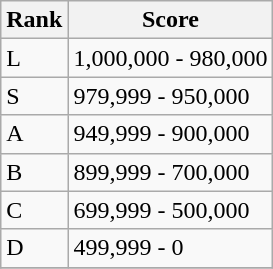<table border="1" class="wikitable sortable">
<tr>
<th>Rank</th>
<th>Score</th>
</tr>
<tr>
<td>L</td>
<td>1,000,000 - 980,000</td>
</tr>
<tr>
<td>S</td>
<td>979,999 - 950,000</td>
</tr>
<tr>
<td>A</td>
<td>949,999 - 900,000</td>
</tr>
<tr>
<td>B</td>
<td>899,999 - 700,000</td>
</tr>
<tr>
<td>C</td>
<td>699,999 - 500,000</td>
</tr>
<tr>
<td>D</td>
<td>499,999 - 0</td>
</tr>
<tr>
</tr>
</table>
